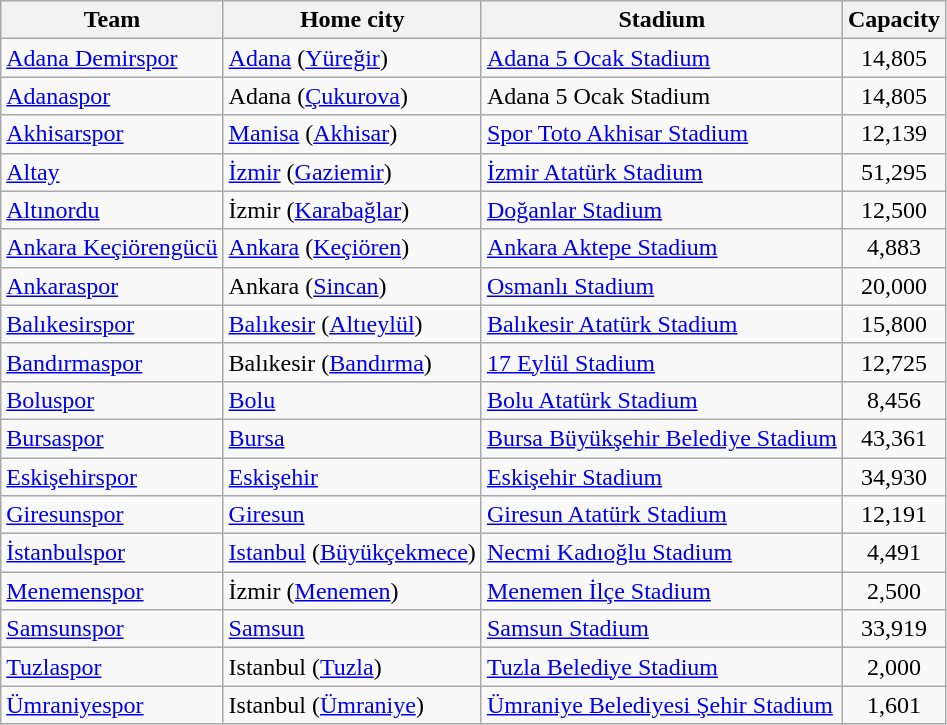<table class="wikitable sortable" style="text-align: left;">
<tr>
<th>Team</th>
<th>Home city</th>
<th>Stadium</th>
<th>Capacity</th>
</tr>
<tr>
<td><a href='#'>Adana Demirspor</a></td>
<td><a href='#'>Adana</a> (<a href='#'>Yüreğir</a>)</td>
<td><a href='#'>Adana 5 Ocak Stadium</a></td>
<td align=center>14,805</td>
</tr>
<tr>
<td><a href='#'>Adanaspor</a></td>
<td>Adana (<a href='#'>Çukurova</a>)</td>
<td>Adana 5 Ocak Stadium</td>
<td align=center>14,805</td>
</tr>
<tr>
<td><a href='#'>Akhisarspor</a></td>
<td><a href='#'>Manisa</a> (<a href='#'>Akhisar</a>)</td>
<td><a href='#'>Spor Toto Akhisar Stadium</a></td>
<td align=center>12,139</td>
</tr>
<tr>
<td><a href='#'>Altay</a></td>
<td><a href='#'>İzmir</a> (<a href='#'>Gaziemir</a>)</td>
<td><a href='#'>İzmir Atatürk Stadium</a></td>
<td align="center">51,295</td>
</tr>
<tr>
<td><a href='#'>Altınordu</a></td>
<td>İzmir (<a href='#'>Karabağlar</a>)</td>
<td><a href='#'>Doğanlar Stadium</a></td>
<td align="center">12,500</td>
</tr>
<tr>
<td><a href='#'>Ankara Keçiörengücü</a></td>
<td><a href='#'>Ankara</a> (<a href='#'>Keçiören</a>)</td>
<td><a href='#'>Ankara Aktepe Stadium</a></td>
<td align="center">4,883</td>
</tr>
<tr>
<td><a href='#'>Ankaraspor</a></td>
<td>Ankara (<a href='#'>Sincan</a>)</td>
<td><a href='#'>Osmanlı Stadium</a></td>
<td align="center">20,000</td>
</tr>
<tr>
<td><a href='#'>Balıkesirspor</a></td>
<td><a href='#'>Balıkesir</a> (<a href='#'>Altıeylül</a>)</td>
<td><a href='#'>Balıkesir Atatürk Stadium</a></td>
<td align="center">15,800</td>
</tr>
<tr>
<td><a href='#'>Bandırmaspor</a></td>
<td>Balıkesir (<a href='#'>Bandırma</a>)</td>
<td><a href='#'>17 Eylül Stadium</a></td>
<td align="center">12,725</td>
</tr>
<tr>
<td><a href='#'>Boluspor</a></td>
<td><a href='#'>Bolu</a></td>
<td><a href='#'>Bolu Atatürk Stadium</a></td>
<td align="center">8,456</td>
</tr>
<tr>
<td><a href='#'>Bursaspor</a></td>
<td><a href='#'>Bursa</a></td>
<td><a href='#'>Bursa Büyükşehir Belediye Stadium</a></td>
<td align=center>43,361</td>
</tr>
<tr>
<td><a href='#'>Eskişehirspor</a></td>
<td><a href='#'>Eskişehir</a></td>
<td><a href='#'>Eskişehir Stadium</a></td>
<td align="center">34,930</td>
</tr>
<tr>
<td><a href='#'>Giresunspor</a></td>
<td><a href='#'>Giresun</a></td>
<td><a href='#'>Giresun Atatürk Stadium</a></td>
<td align="center">12,191</td>
</tr>
<tr>
<td><a href='#'>İstanbulspor</a></td>
<td><a href='#'>Istanbul</a> (<a href='#'>Büyükçekmece</a>)</td>
<td><a href='#'>Necmi Kadıoğlu Stadium</a></td>
<td align="center">4,491</td>
</tr>
<tr>
<td><a href='#'>Menemenspor</a></td>
<td>İzmir (<a href='#'>Menemen</a>)</td>
<td><a href='#'>Menemen İlçe Stadium</a></td>
<td align="center">2,500</td>
</tr>
<tr>
<td><a href='#'>Samsunspor</a></td>
<td><a href='#'>Samsun</a></td>
<td><a href='#'>Samsun Stadium</a></td>
<td align="center">33,919</td>
</tr>
<tr>
<td><a href='#'>Tuzlaspor</a></td>
<td>Istanbul (<a href='#'>Tuzla</a>)</td>
<td><a href='#'>Tuzla Belediye Stadium</a></td>
<td align="center">2,000</td>
</tr>
<tr>
<td><a href='#'>Ümraniyespor</a></td>
<td>Istanbul (<a href='#'>Ümraniye</a>)</td>
<td><a href='#'>Ümraniye Belediyesi Şehir Stadium</a></td>
<td align=center>1,601</td>
</tr>
</table>
